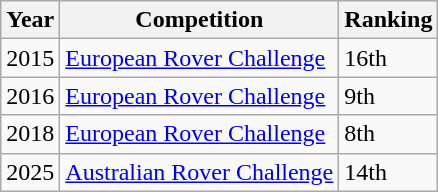<table class="wikitable sortable">
<tr>
<th>Year</th>
<th>Competition</th>
<th>Ranking</th>
</tr>
<tr>
<td>2015</td>
<td><a href='#'>European Rover Challenge</a></td>
<td>16th</td>
</tr>
<tr>
<td>2016</td>
<td><a href='#'>European Rover Challenge</a></td>
<td>9th</td>
</tr>
<tr>
<td>2018</td>
<td><a href='#'>European Rover Challenge</a></td>
<td>8th</td>
</tr>
<tr>
<td>2025</td>
<td><a href='#'>Australian Rover Challenge</a></td>
<td>14th</td>
</tr>
</table>
